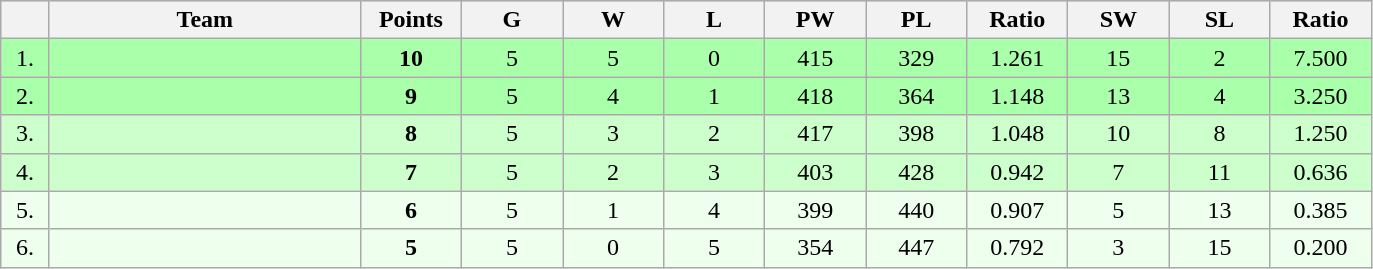<table class=wikitable style="text-align:center">
<tr bgcolor="#DCDCDC">
<th width="25"></th>
<th width="200">Team</th>
<th width="60">Points</th>
<th width="60">G</th>
<th width="60">W</th>
<th width="60">L</th>
<th width="60">PW</th>
<th width="60">PL</th>
<th width="60">Ratio</th>
<th width="60">SW</th>
<th width="60">SL</th>
<th width="60">Ratio</th>
</tr>
<tr bgcolor=#AAFFAA>
<td>1.</td>
<td align=left></td>
<td><strong>10</strong></td>
<td>5</td>
<td>5</td>
<td>0</td>
<td>415</td>
<td>329</td>
<td>1.261</td>
<td>15</td>
<td>2</td>
<td>7.500</td>
</tr>
<tr bgcolor=#AAFFAA>
<td>2.</td>
<td align=left></td>
<td><strong>9</strong></td>
<td>5</td>
<td>4</td>
<td>1</td>
<td>418</td>
<td>364</td>
<td>1.148</td>
<td>13</td>
<td>4</td>
<td>3.250</td>
</tr>
<tr bgcolor=#CCFFCC>
<td>3.</td>
<td align=left></td>
<td><strong>8</strong></td>
<td>5</td>
<td>3</td>
<td>2</td>
<td>417</td>
<td>398</td>
<td>1.048</td>
<td>10</td>
<td>8</td>
<td>1.250</td>
</tr>
<tr bgcolor=#CCFFCC>
<td>4.</td>
<td align=left></td>
<td><strong>7</strong></td>
<td>5</td>
<td>2</td>
<td>3</td>
<td>403</td>
<td>428</td>
<td>0.942</td>
<td>7</td>
<td>11</td>
<td>0.636</td>
</tr>
<tr bgcolor=#EEFFEE>
<td>5.</td>
<td align=left></td>
<td><strong>6</strong></td>
<td>5</td>
<td>1</td>
<td>4</td>
<td>399</td>
<td>440</td>
<td>0.907</td>
<td>5</td>
<td>13</td>
<td>0.385</td>
</tr>
<tr bgcolor=#EEFFEE>
<td>6.</td>
<td align=left></td>
<td><strong>5</strong></td>
<td>5</td>
<td>0</td>
<td>5</td>
<td>354</td>
<td>447</td>
<td>0.792</td>
<td>3</td>
<td>15</td>
<td>0.200</td>
</tr>
</table>
